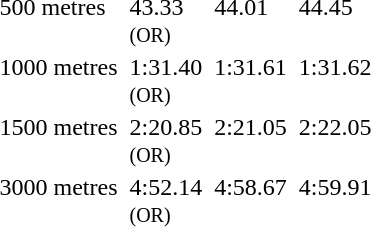<table>
<tr valign="top">
<td>500 metres <br></td>
<td></td>
<td>43.33<br><small>(OR)</small></td>
<td></td>
<td>44.01</td>
<td></td>
<td>44.45</td>
</tr>
<tr valign="top">
<td>1000 metres <br></td>
<td></td>
<td>1:31.40<br><small>(OR)</small></td>
<td></td>
<td>1:31.61</td>
<td></td>
<td>1:31.62</td>
</tr>
<tr valign="top">
<td>1500 metres <br></td>
<td></td>
<td>2:20.85<br><small>(OR)</small></td>
<td></td>
<td>2:21.05</td>
<td></td>
<td>2:22.05</td>
</tr>
<tr valign="top">
<td>3000 metres <br></td>
<td></td>
<td>4:52.14<br><small>(OR)</small></td>
<td></td>
<td>4:58.67</td>
<td></td>
<td>4:59.91</td>
</tr>
</table>
